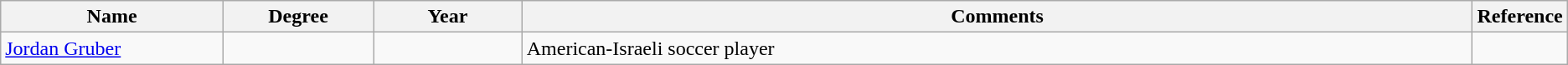<table class="wikitable sortable">
<tr>
<th style="width:15%;">Name</th>
<th style="width:10%;">Degree</th>
<th style="width:10%;">Year</th>
<th style="width:65%;">Comments</th>
<th style="width:5%;">Reference</th>
</tr>
<tr>
<td><a href='#'>Jordan Gruber</a></td>
<td></td>
<td></td>
<td>American-Israeli soccer player</td>
<td></td>
</tr>
</table>
